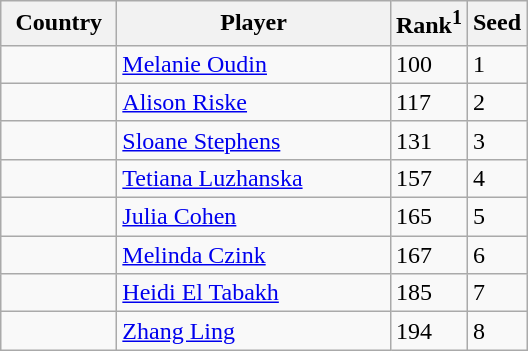<table class="sortable wikitable">
<tr>
<th width="70">Country</th>
<th width="175">Player</th>
<th>Rank<sup>1</sup></th>
<th>Seed</th>
</tr>
<tr>
<td></td>
<td><a href='#'>Melanie Oudin</a></td>
<td>100</td>
<td>1</td>
</tr>
<tr>
<td></td>
<td><a href='#'>Alison Riske</a></td>
<td>117</td>
<td>2</td>
</tr>
<tr>
<td></td>
<td><a href='#'>Sloane Stephens</a></td>
<td>131</td>
<td>3</td>
</tr>
<tr>
<td></td>
<td><a href='#'>Tetiana Luzhanska</a></td>
<td>157</td>
<td>4</td>
</tr>
<tr>
<td></td>
<td><a href='#'>Julia Cohen</a></td>
<td>165</td>
<td>5</td>
</tr>
<tr>
<td></td>
<td><a href='#'>Melinda Czink</a></td>
<td>167</td>
<td>6</td>
</tr>
<tr>
<td></td>
<td><a href='#'>Heidi El Tabakh</a></td>
<td>185</td>
<td>7</td>
</tr>
<tr>
<td></td>
<td><a href='#'>Zhang Ling</a></td>
<td>194</td>
<td>8</td>
</tr>
</table>
